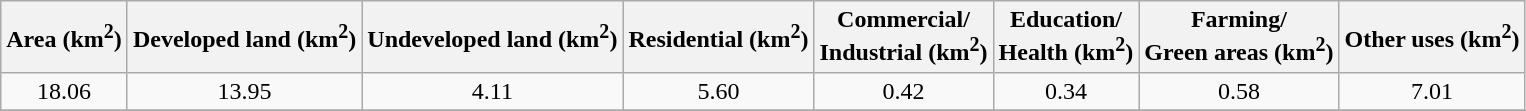<table class="wikitable" style="text-align: center;">
<tr>
<th>Area (km<sup>2</sup>)</th>
<th>Developed land (km<sup>2</sup>)</th>
<th>Undeveloped land (km<sup>2</sup>)</th>
<th>Residential (km<sup>2</sup>)</th>
<th>Commercial/<br> Industrial (km<sup>2</sup>)</th>
<th>Education/<br> Health (km<sup>2</sup>)</th>
<th>Farming/<br> Green areas (km<sup>2</sup>)</th>
<th>Other uses (km<sup>2</sup>)</th>
</tr>
<tr>
<td>18.06</td>
<td>13.95</td>
<td>4.11</td>
<td>5.60</td>
<td>0.42</td>
<td>0.34</td>
<td>0.58</td>
<td>7.01</td>
</tr>
<tr>
</tr>
</table>
